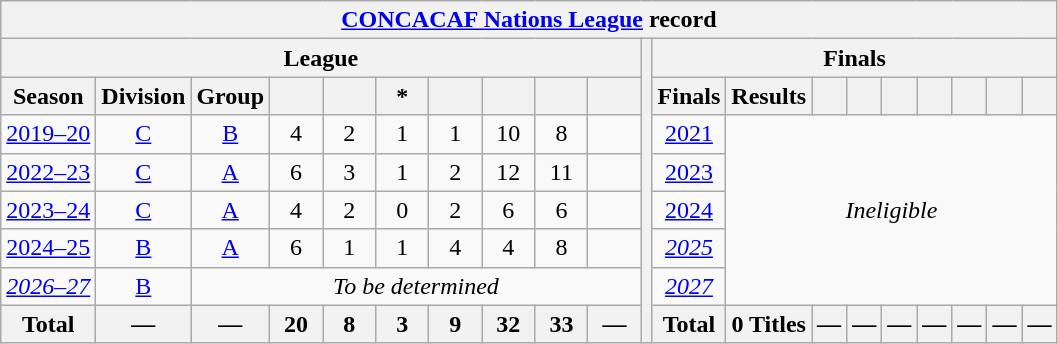<table class="wikitable" style="text-align: center;">
<tr>
<th colspan="20"><a href='#'>CONCACAF Nations League</a> record</th>
</tr>
<tr>
<th colspan="10">League</th>
<th rowspan="8"></th>
<th colspan="9">Finals</th>
</tr>
<tr>
<th>Season</th>
<th>Division</th>
<th>Group</th>
<th width="28"></th>
<th width="28"></th>
<th width="28">*</th>
<th width="28"></th>
<th width="28"></th>
<th width="28"></th>
<th width="28"></th>
<th>Finals</th>
<th>Results</th>
<th></th>
<th></th>
<th></th>
<th></th>
<th></th>
<th></th>
<th></th>
</tr>
<tr>
<td><a href='#'>2019–20</a></td>
<td><a href='#'>C</a></td>
<td><a href='#'>B</a></td>
<td>4</td>
<td>2</td>
<td>1</td>
<td>1</td>
<td>10</td>
<td>8</td>
<td></td>
<td> <a href='#'>2021</a></td>
<td colspan="8" rowspan="5"><em>Ineligible</em></td>
</tr>
<tr>
<td><a href='#'>2022–23</a></td>
<td><a href='#'>C</a></td>
<td><a href='#'>A</a></td>
<td>6</td>
<td>3</td>
<td>1</td>
<td>2</td>
<td>12</td>
<td>11</td>
<td></td>
<td> <a href='#'>2023</a></td>
</tr>
<tr>
<td><a href='#'>2023–24</a></td>
<td><a href='#'>C</a></td>
<td><a href='#'>A</a></td>
<td>4</td>
<td>2</td>
<td>0</td>
<td>2</td>
<td>6</td>
<td>6</td>
<td></td>
<td> <a href='#'>2024</a></td>
</tr>
<tr>
<td><a href='#'>2024–25</a></td>
<td><a href='#'>B</a></td>
<td><a href='#'>A</a></td>
<td>6</td>
<td>1</td>
<td>1</td>
<td>4</td>
<td>4</td>
<td>8</td>
<td></td>
<td> <a href='#'><em>2025</em></a></td>
</tr>
<tr>
<td><em><a href='#'>2026–27</a></em></td>
<td><a href='#'>B</a></td>
<td colspan="8"><em>To be determined</em></td>
<td> <em><a href='#'>2027</a></em></td>
</tr>
<tr>
<th>Total</th>
<th>—</th>
<th>—</th>
<th>20</th>
<th>8</th>
<th>3</th>
<th>9</th>
<th>32</th>
<th>33</th>
<th>—</th>
<th>Total</th>
<th>0 Titles</th>
<th>—</th>
<th>—</th>
<th>—</th>
<th>—</th>
<th>—</th>
<th>—</th>
<th>—</th>
</tr>
</table>
